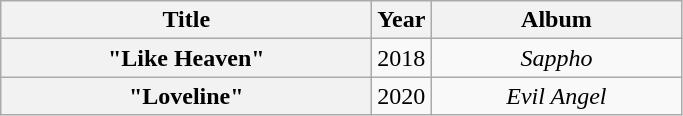<table class="wikitable plainrowheaders" style="text-align:center;">
<tr>
<th scope="col" style="width:15em;">Title</th>
<th scope="col" style="width:2em;">Year</th>
<th scope="col" style="width:10em;">Album</th>
</tr>
<tr>
<th scope="row">"Like Heaven"</th>
<td rowspan="1">2018</td>
<td rowspan="1"><em>Sappho</em></td>
</tr>
<tr>
<th scope="row">"Loveline"</th>
<td rowspan="1">2020</td>
<td rowspan="1"><em>Evil Angel</em></td>
</tr>
</table>
